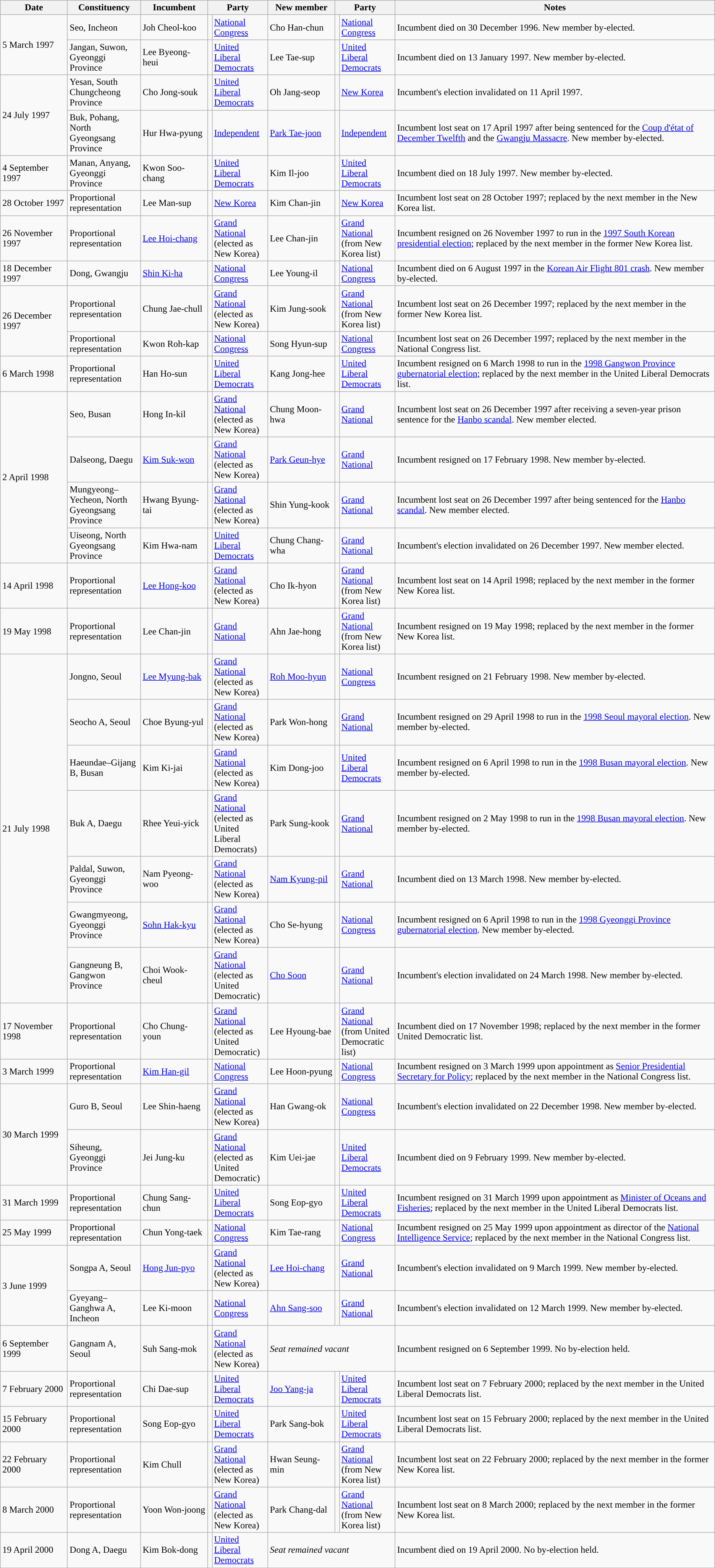<table class="wikitable sortable plainrowheaders">
<tr>
<th width="110px">Date</th>
<th width="120px">Constituency</th>
<th width="110px">Incumbent</th>
<th colspan="2">Party</th>
<th width="110px">New member</th>
<th colspan="2">Party</th>
<th class="unsortable">Notes</th>
</tr>
<tr>
<td rowspan="2">5 March 1997</td>
<td>Seo, Incheon</td>
<td>Joh Cheol-koo</td>
<td></td>
<td width="90px"><a href='#'>National Congress</a></td>
<td>Cho Han-chun</td>
<td></td>
<td width="90px"><a href='#'>National Congress</a></td>
<td>Incumbent died on 30 December 1996. New member by-elected.</td>
</tr>
<tr>
<td>Jangan, Suwon, Gyeonggi Province</td>
<td>Lee Byeong-heui</td>
<td></td>
<td><a href='#'>United Liberal Democrats</a></td>
<td>Lee Tae-sup</td>
<td></td>
<td><a href='#'>United Liberal Democrats</a></td>
<td>Incumbent died on 13 January 1997. New member by-elected.</td>
</tr>
<tr>
<td rowspan="2">24 July 1997</td>
<td>Yesan, South Chungcheong Province</td>
<td>Cho Jong-souk</td>
<td></td>
<td><a href='#'>United Liberal Democrats</a></td>
<td>Oh Jang-seop</td>
<td></td>
<td><a href='#'>New Korea</a></td>
<td>Incumbent's election invalidated on 11 April 1997.</td>
</tr>
<tr>
<td>Buk, Pohang, North Gyeongsang Province</td>
<td>Hur Hwa-pyung</td>
<td></td>
<td><a href='#'>Independent</a></td>
<td><a href='#'>Park Tae-joon</a></td>
<td></td>
<td><a href='#'>Independent</a></td>
<td>Incumbent lost seat on 17 April 1997 after being sentenced for the <a href='#'>Coup d'état of December Twelfth</a> and the <a href='#'>Gwangju Massacre</a>. New member by-elected.</td>
</tr>
<tr>
<td>4 September 1997</td>
<td>Manan, Anyang, Gyeonggi Province</td>
<td>Kwon Soo-chang</td>
<td></td>
<td><a href='#'>United Liberal Democrats</a></td>
<td>Kim Il-joo</td>
<td></td>
<td><a href='#'>United Liberal Democrats</a></td>
<td>Incumbent died on 18 July 1997. New member by-elected.</td>
</tr>
<tr>
<td>28 October 1997</td>
<td>Proportional representation</td>
<td>Lee Man-sup</td>
<td></td>
<td><a href='#'>New Korea</a></td>
<td>Kim Chan-jin</td>
<td></td>
<td><a href='#'>New Korea</a></td>
<td>Incumbent lost seat on 28 October 1997; replaced by the next member in the New Korea list.</td>
</tr>
<tr>
<td>26 November 1997</td>
<td>Proportional representation</td>
<td><a href='#'>Lee Hoi-chang</a></td>
<td></td>
<td><a href='#'>Grand National</a> (elected as New Korea)</td>
<td>Lee Chan-jin</td>
<td></td>
<td><a href='#'>Grand National</a> (from New Korea list)</td>
<td>Incumbent resigned on 26 November 1997 to run in the <a href='#'>1997 South Korean presidential election</a>; replaced by the next member in the former New Korea list.</td>
</tr>
<tr>
<td>18 December 1997</td>
<td>Dong, Gwangju</td>
<td><a href='#'>Shin Ki-ha</a></td>
<td></td>
<td><a href='#'>National Congress</a></td>
<td>Lee Young-il</td>
<td></td>
<td><a href='#'>National Congress</a></td>
<td>Incumbent died on 6 August 1997 in the <a href='#'>Korean Air Flight 801 crash</a>. New member by-elected.</td>
</tr>
<tr>
<td rowspan="2">26 December 1997</td>
<td>Proportional representation</td>
<td>Chung Jae-chull</td>
<td></td>
<td><a href='#'>Grand National</a> (elected as New Korea)</td>
<td>Kim Jung-sook</td>
<td></td>
<td><a href='#'>Grand National</a> (from New Korea list)</td>
<td>Incumbent lost seat on 26 December 1997; replaced by the next member in the former New Korea list.</td>
</tr>
<tr>
<td>Proportional representation</td>
<td>Kwon Roh-kap</td>
<td></td>
<td><a href='#'>National Congress</a></td>
<td>Song Hyun-sup</td>
<td></td>
<td><a href='#'>National Congress</a></td>
<td>Incumbent lost seat on 26 December 1997; replaced by the next member in the National Congress list.</td>
</tr>
<tr>
<td>6 March 1998</td>
<td>Proportional representation</td>
<td>Han Ho-sun</td>
<td></td>
<td><a href='#'>United Liberal Democrats</a></td>
<td>Kang Jong-hee</td>
<td></td>
<td><a href='#'>United Liberal Democrats</a></td>
<td>Incumbent resigned on 6 March 1998 to run in the <a href='#'>1998 Gangwon Province gubernatorial election</a>; replaced by the next member in the United Liberal Democrats list.</td>
</tr>
<tr>
<td rowspan="4">2 April 1998</td>
<td>Seo, Busan</td>
<td>Hong In-kil</td>
<td></td>
<td><a href='#'>Grand National</a> (elected as New Korea)</td>
<td>Chung Moon-hwa</td>
<td></td>
<td><a href='#'>Grand National</a></td>
<td>Incumbent lost seat on 26 December 1997 after receiving a seven-year prison sentence for the <a href='#'>Hanbo scandal</a>. New member elected.</td>
</tr>
<tr>
<td>Dalseong, Daegu</td>
<td><a href='#'>Kim Suk-won</a></td>
<td></td>
<td><a href='#'>Grand National</a> (elected as New Korea)</td>
<td><a href='#'>Park Geun-hye</a></td>
<td></td>
<td><a href='#'>Grand National</a></td>
<td>Incumbent resigned on 17 February 1998. New member by-elected.</td>
</tr>
<tr>
<td>Mungyeong–Yecheon, North Gyeongsang Province</td>
<td>Hwang Byung-tai</td>
<td></td>
<td><a href='#'>Grand National</a> (elected as New Korea)</td>
<td>Shin Yung-kook</td>
<td></td>
<td><a href='#'>Grand National</a></td>
<td>Incumbent lost seat on 26 December 1997 after being sentenced for the <a href='#'>Hanbo scandal</a>. New member elected.</td>
</tr>
<tr>
<td>Uiseong, North Gyeongsang Province</td>
<td>Kim Hwa-nam</td>
<td></td>
<td><a href='#'>United Liberal Democrats</a></td>
<td>Chung Chang-wha</td>
<td></td>
<td><a href='#'>Grand National</a></td>
<td>Incumbent's election invalidated on 26 December 1997. New member elected.</td>
</tr>
<tr>
<td>14 April 1998</td>
<td>Proportional representation</td>
<td><a href='#'>Lee Hong-koo</a></td>
<td></td>
<td><a href='#'>Grand National</a> (elected as New Korea)</td>
<td>Cho Ik-hyon</td>
<td></td>
<td><a href='#'>Grand National</a> (from New Korea list)</td>
<td>Incumbent lost seat on 14 April 1998; replaced by the next member in the former New Korea list.</td>
</tr>
<tr>
<td>19 May 1998</td>
<td>Proportional representation</td>
<td>Lee Chan-jin</td>
<td></td>
<td><a href='#'>Grand National</a></td>
<td>Ahn Jae-hong</td>
<td></td>
<td><a href='#'>Grand National</a> (from New Korea list)</td>
<td>Incumbent resigned on 19 May 1998; replaced by the next member in the former New Korea list.</td>
</tr>
<tr>
<td rowspan="7">21 July 1998</td>
<td>Jongno, Seoul</td>
<td><a href='#'>Lee Myung-bak</a></td>
<td></td>
<td><a href='#'>Grand National</a> (elected as New Korea)</td>
<td><a href='#'>Roh Moo-hyun</a></td>
<td></td>
<td><a href='#'>National Congress</a></td>
<td>Incumbent resigned on 21 February 1998. New member by-elected.</td>
</tr>
<tr>
<td>Seocho A, Seoul</td>
<td>Choe Byung-yul</td>
<td></td>
<td><a href='#'>Grand National</a> (elected as New Korea)</td>
<td>Park Won-hong</td>
<td></td>
<td><a href='#'>Grand National</a></td>
<td>Incumbent resigned on 29 April 1998 to run in the <a href='#'>1998 Seoul mayoral election</a>. New member by-elected.</td>
</tr>
<tr>
<td>Haeundae–Gijang B, Busan</td>
<td>Kim Ki-jai</td>
<td></td>
<td><a href='#'>Grand National</a> (elected as New Korea)</td>
<td>Kim Dong-joo</td>
<td></td>
<td><a href='#'>United Liberal Democrats</a></td>
<td>Incumbent resigned on 6 April 1998 to run in the <a href='#'>1998 Busan mayoral election</a>. New member by-elected.</td>
</tr>
<tr>
<td>Buk A, Daegu</td>
<td>Rhee Yeui-yick</td>
<td></td>
<td><a href='#'>Grand National</a> (elected as United Liberal Democrats)</td>
<td>Park Sung-kook</td>
<td></td>
<td><a href='#'>Grand National</a></td>
<td>Incumbent resigned on 2 May 1998 to run in the <a href='#'>1998 Busan mayoral election</a>. New member by-elected.</td>
</tr>
<tr>
<td>Paldal, Suwon, Gyeonggi Province</td>
<td>Nam Pyeong-woo</td>
<td></td>
<td><a href='#'>Grand National</a> (elected as New Korea)</td>
<td><a href='#'>Nam Kyung-pil</a></td>
<td></td>
<td><a href='#'>Grand National</a></td>
<td>Incumbent died on 13 March 1998. New member by-elected.</td>
</tr>
<tr>
<td>Gwangmyeong, Gyeonggi Province</td>
<td><a href='#'>Sohn Hak-kyu</a></td>
<td></td>
<td><a href='#'>Grand National</a> (elected as New Korea)</td>
<td>Cho Se-hyung</td>
<td></td>
<td><a href='#'>National Congress</a></td>
<td>Incumbent resigned on 6 April 1998 to run in the <a href='#'>1998 Gyeonggi Province gubernatorial election</a>. New member by-elected.</td>
</tr>
<tr>
<td>Gangneung B, Gangwon Province</td>
<td>Choi Wook-cheul</td>
<td></td>
<td><a href='#'>Grand National</a> (elected as United Democratic)</td>
<td><a href='#'>Cho Soon</a></td>
<td></td>
<td><a href='#'>Grand National</a></td>
<td>Incumbent's election invalidated on 24 March 1998. New member by-elected.</td>
</tr>
<tr>
<td>17 November 1998</td>
<td>Proportional representation</td>
<td>Cho Chung-youn</td>
<td></td>
<td><a href='#'>Grand National</a> (elected as United Democratic)</td>
<td>Lee Hyoung-bae</td>
<td></td>
<td><a href='#'>Grand National</a> (from United Democratic list)</td>
<td>Incumbent died on 17 November 1998; replaced by the next member in the former United Democratic list.</td>
</tr>
<tr>
<td>3 March 1999</td>
<td>Proportional representation</td>
<td><a href='#'>Kim Han-gil</a></td>
<td></td>
<td><a href='#'>National Congress</a></td>
<td>Lee Hoon-pyung</td>
<td></td>
<td><a href='#'>National Congress</a></td>
<td>Incumbent resigned on 3 March 1999 upon appointment as <a href='#'>Senior Presidential Secretary for Policy</a>; replaced by the next member in the National Congress list.</td>
</tr>
<tr>
<td rowspan="2">30 March 1999</td>
<td>Guro B, Seoul</td>
<td>Lee Shin-haeng</td>
<td></td>
<td><a href='#'>Grand National</a> (elected as New Korea)</td>
<td>Han Gwang-ok</td>
<td></td>
<td><a href='#'>National Congress</a></td>
<td>Incumbent's election invalidated on 22 December 1998. New member by-elected.</td>
</tr>
<tr>
<td>Siheung, Gyeonggi Province</td>
<td>Jei Jung-ku</td>
<td></td>
<td><a href='#'>Grand National</a> (elected as United Democratic)</td>
<td>Kim Uei-jae</td>
<td></td>
<td><a href='#'>United Liberal Democrats</a></td>
<td>Incumbent died on 9 February 1999. New member by-elected.</td>
</tr>
<tr>
<td>31 March 1999</td>
<td>Proportional representation</td>
<td>Chung Sang-chun</td>
<td></td>
<td><a href='#'>United Liberal Democrats</a></td>
<td>Song Eop-gyo</td>
<td></td>
<td><a href='#'>United Liberal Democrats</a></td>
<td>Incumbent resigned on 31 March 1999 upon appointment as  <a href='#'>Minister of Oceans and Fisheries</a>; replaced by the next member in the United Liberal Democrats list.</td>
</tr>
<tr>
<td>25 May 1999</td>
<td>Proportional representation</td>
<td>Chun Yong-taek</td>
<td></td>
<td><a href='#'>National Congress</a></td>
<td>Kim Tae-rang</td>
<td></td>
<td><a href='#'>National Congress</a></td>
<td>Incumbent resigned on 25 May 1999 upon appointment as director of the <a href='#'>National Intelligence Service</a>; replaced by the next member in the National Congress list.</td>
</tr>
<tr>
<td rowspan="2">3 June 1999</td>
<td>Songpa A, Seoul</td>
<td><a href='#'>Hong Jun-pyo</a></td>
<td></td>
<td><a href='#'>Grand National</a> (elected as New Korea)</td>
<td><a href='#'>Lee Hoi-chang</a></td>
<td></td>
<td><a href='#'>Grand National</a></td>
<td>Incumbent's election invalidated on 9 March 1999. New member by-elected.</td>
</tr>
<tr>
<td>Gyeyang–Ganghwa A, Incheon</td>
<td>Lee Ki-moon</td>
<td></td>
<td><a href='#'>National Congress</a></td>
<td><a href='#'>Ahn Sang-soo</a></td>
<td></td>
<td><a href='#'>Grand National</a></td>
<td>Incumbent's election invalidated on 12 March 1999. New member by-elected.</td>
</tr>
<tr>
<td>6 September 1999</td>
<td>Gangnam A, Seoul</td>
<td>Suh Sang-mok</td>
<td></td>
<td><a href='#'>Grand National</a> (elected as New Korea)</td>
<td colspan="3"><em>Seat remained vacant</em></td>
<td>Incumbent resigned on 6 September 1999. No by-election held.</td>
</tr>
<tr>
<td>7 February 2000</td>
<td>Proportional representation</td>
<td>Chi Dae-sup</td>
<td></td>
<td><a href='#'>United Liberal Democrats</a></td>
<td><a href='#'>Joo Yang-ja</a></td>
<td></td>
<td><a href='#'>United Liberal Democrats</a></td>
<td>Incumbent lost seat on 7 February 2000; replaced by the next member in the United Liberal Democrats list.</td>
</tr>
<tr>
<td>15 February 2000</td>
<td>Proportional representation</td>
<td>Song Eop-gyo</td>
<td></td>
<td><a href='#'>United Liberal Democrats</a></td>
<td>Park Sang-bok</td>
<td></td>
<td><a href='#'>United Liberal Democrats</a></td>
<td>Incumbent lost seat on 15 February 2000; replaced by the next member in the United Liberal Democrats list.</td>
</tr>
<tr>
<td>22 February 2000</td>
<td>Proportional representation</td>
<td>Kim Chull</td>
<td></td>
<td><a href='#'>Grand National</a> (elected as New Korea)</td>
<td>Hwan Seung-min</td>
<td></td>
<td><a href='#'>Grand National</a> (from New Korea list)</td>
<td>Incumbent lost seat on 22 February 2000; replaced by the next member in the former New Korea list.</td>
</tr>
<tr>
<td>8 March 2000</td>
<td>Proportional representation</td>
<td>Yoon Won-joong</td>
<td></td>
<td><a href='#'>Grand National</a> (elected as New Korea)</td>
<td>Park Chang-dal</td>
<td></td>
<td><a href='#'>Grand National</a> (from New Korea list)</td>
<td>Incumbent lost seat on 8 March 2000; replaced by the next member in the former New Korea list.</td>
</tr>
<tr>
<td>19 April 2000</td>
<td>Dong A, Daegu</td>
<td>Kim Bok-dong</td>
<td></td>
<td><a href='#'>United Liberal Democrats</a></td>
<td colspan="3"><em>Seat remained vacant</em></td>
<td>Incumbent died on 19 April 2000. No by-election held.</td>
</tr>
</table>
